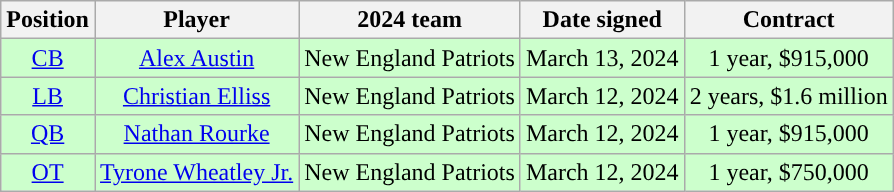<table class="wikitable" style="text-align:center">
<tr>
<th>Position</th>
<th>Player</th>
<th>2024 team</th>
<th>Date signed</th>
<th>Contract</th>
</tr>
<tr style="background:#cfc;">
<td><a href='#'>CB</a></td>
<td><a href='#'>Alex Austin</a></td>
<td>New England Patriots</td>
<td>March 13, 2024</td>
<td>1 year, $915,000</td>
</tr>
<tr style="background:#cfc;">
<td><a href='#'>LB</a></td>
<td><a href='#'>Christian Elliss</a></td>
<td>New England Patriots</td>
<td>March 12, 2024</td>
<td>2 years, $1.6 million</td>
</tr>
<tr style="background:#cfc;">
<td><a href='#'>QB</a></td>
<td><a href='#'>Nathan Rourke</a></td>
<td>New England Patriots</td>
<td>March 12, 2024</td>
<td>1 year, $915,000</td>
</tr>
<tr style="background:#cfc;">
<td><a href='#'>OT</a></td>
<td><a href='#'>Tyrone Wheatley Jr.</a></td>
<td>New England Patriots</td>
<td>March 12, 2024</td>
<td>1 year, $750,000</td>
</tr>
</table>
